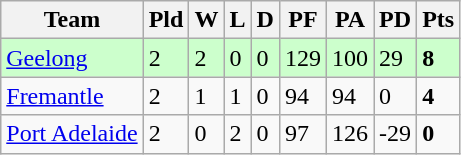<table class="wikitable">
<tr>
<th>Team</th>
<th>Pld</th>
<th>W</th>
<th>L</th>
<th>D</th>
<th>PF</th>
<th>PA</th>
<th>PD</th>
<th>Pts</th>
</tr>
<tr>
<td style="background: #ccffcc;"><a href='#'>Geelong</a></td>
<td style="background: #ccffcc;">2</td>
<td style="background: #ccffcc;">2</td>
<td style="background: #ccffcc;">0</td>
<td style="background: #ccffcc;">0</td>
<td style="background: #ccffcc;">129</td>
<td style="background: #ccffcc;">100</td>
<td style="background: #ccffcc;">29</td>
<td style="background: #ccffcc;"><strong>8</strong></td>
</tr>
<tr>
<td><a href='#'>Fremantle</a></td>
<td>2</td>
<td>1</td>
<td>1</td>
<td>0</td>
<td>94</td>
<td>94</td>
<td>0</td>
<td><strong>4</strong></td>
</tr>
<tr>
<td><a href='#'>Port Adelaide</a></td>
<td>2</td>
<td>0</td>
<td>2</td>
<td>0</td>
<td>97</td>
<td>126</td>
<td>-29</td>
<td><strong>0</strong></td>
</tr>
</table>
